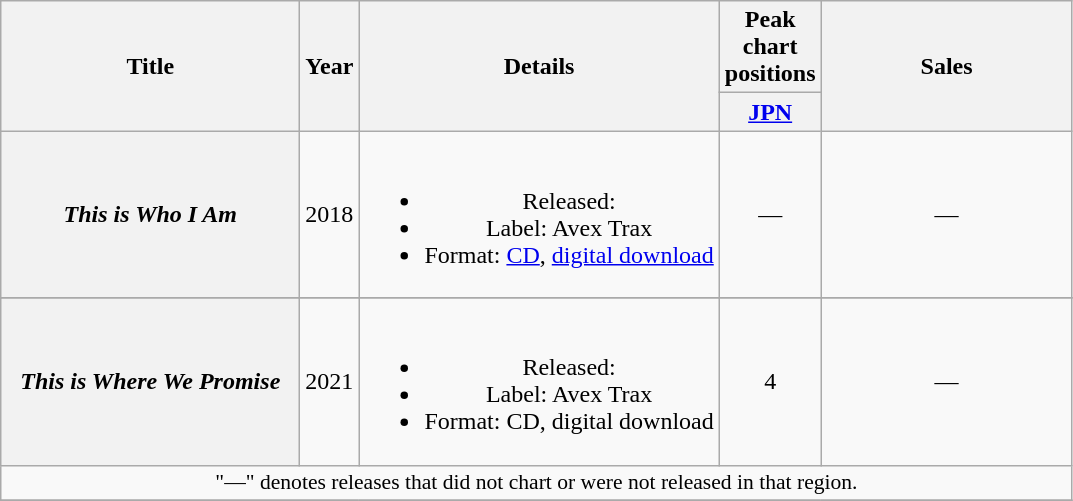<table class="wikitable plainrowheaders" style="text-align:center;">
<tr>
<th rowspan="2" style="width:12em;">Title</th>
<th rowspan="2">Year</th>
<th rowspan="2">Details</th>
<th colspan="1">Peak chart positions</th>
<th rowspan="2" style="width:10em;">Sales</th>
</tr>
<tr>
<th width="30"><a href='#'>JPN</a><br></th>
</tr>
<tr>
<th scope="row"><em>This is Who I Am</em></th>
<td>2018</td>
<td><br><ul><li>Released: </li><li>Label: Avex Trax</li><li>Format: <a href='#'>CD</a>, <a href='#'>digital download</a></li></ul></td>
<td>—</td>
<td>—</td>
</tr>
<tr>
</tr>
<tr>
<th scope="row"><em>This is Where We Promise</em></th>
<td>2021</td>
<td><br><ul><li>Released: </li><li>Label: Avex Trax</li><li>Format: CD, digital download</li></ul></td>
<td>4</td>
<td>—</td>
</tr>
<tr>
<td colspan="5" style="font-size:90%;">"—" denotes releases that did not chart or were not released in that region.</td>
</tr>
<tr>
</tr>
</table>
